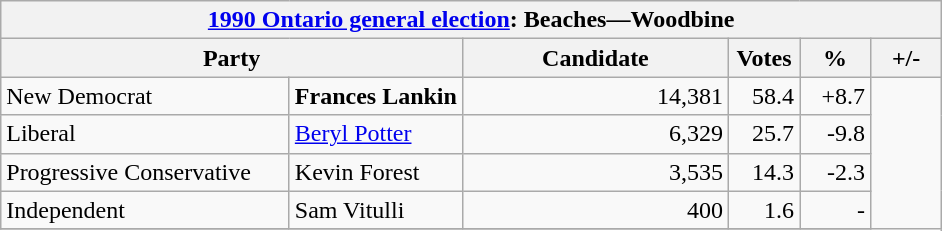<table class="wikitable">
<tr>
<th colspan="6"><a href='#'>1990 Ontario general election</a>: <strong>Beaches—Woodbine</strong></th>
</tr>
<tr>
<th colspan="2" style="width: 200px">Party</th>
<th style="width: 170px">Candidate</th>
<th style="width: 40px">Votes</th>
<th style="width: 40px">%</th>
<th style="width: 40px">+/-</th>
</tr>
<tr>
<td style="width: 185px">New Democrat</td>
<td><strong>Frances Lankin</strong></td>
<td align=right>14,381</td>
<td align=right>58.4</td>
<td align=right>+8.7</td>
</tr>
<tr>
<td style="width: 185px">Liberal</td>
<td><a href='#'>Beryl Potter</a></td>
<td align=right>6,329</td>
<td align=right>25.7</td>
<td align=right>-9.8</td>
</tr>
<tr>
<td style="width: 185px">Progressive Conservative</td>
<td>Kevin Forest</td>
<td align=right>3,535</td>
<td align=right>14.3</td>
<td align=right>-2.3</td>
</tr>
<tr>
<td style="width: 185px">Independent</td>
<td>Sam Vitulli</td>
<td align=right>400</td>
<td align=right>1.6</td>
<td align=right>-</td>
</tr>
<tr>
</tr>
</table>
